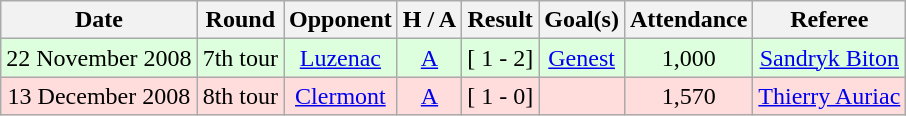<table class="wikitable" style="text-align:center">
<tr>
<th class="sortable">Date</th>
<th>Round</th>
<th>Opponent</th>
<th>H / A</th>
<th>Result</th>
<th>Goal(s)</th>
<th>Attendance</th>
<th>Referee</th>
</tr>
<tr style="background:#dfd;">
<td>22 November 2008</td>
<td>7th tour</td>
<td><a href='#'>Luzenac</a></td>
<td><a href='#'>A</a></td>
<td>[ 1 - 2]</td>
<td><a href='#'>Genest</a> </td>
<td>1,000</td>
<td><a href='#'>Sandryk Biton</a></td>
</tr>
<tr style="background:#fdd;">
<td>13 December 2008</td>
<td>8th tour</td>
<td><a href='#'>Clermont</a></td>
<td><a href='#'>A</a></td>
<td>[ 1 - 0]</td>
<td></td>
<td>1,570</td>
<td><a href='#'>Thierry Auriac</a></td>
</tr>
</table>
